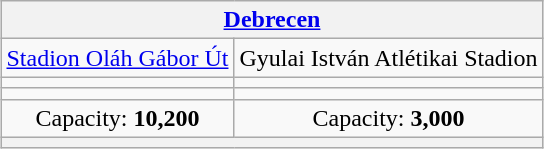<table class=wikitable style="text-align:center; margin:1em auto;">
<tr>
<th colspan=2><a href='#'>Debrecen</a></th>
</tr>
<tr>
<td><a href='#'>Stadion Oláh Gábor Út</a></td>
<td>Gyulai István Atlétikai Stadion</td>
</tr>
<tr>
<td></td>
<td></td>
</tr>
<tr>
<td><small></small></td>
<td><small></small></td>
</tr>
<tr>
<td>Capacity: <strong>10,200</strong></td>
<td>Capacity: <strong>3,000</strong></td>
</tr>
<tr>
<th rowspan=15 colspan=3></th>
</tr>
</table>
